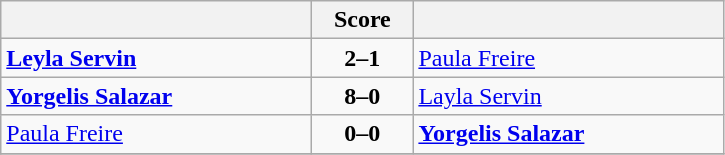<table class="wikitable" style="text-align: center; font-size:100% ">
<tr>
<th align="right" width="200"></th>
<th width="60">Score</th>
<th align="left" width="200"></th>
</tr>
<tr>
<td align=left><strong> <a href='#'>Leyla Servin</a></strong></td>
<td align=center><strong>2–1</strong></td>
<td align=left> <a href='#'>Paula Freire</a></td>
</tr>
<tr>
<td align=left><strong> <a href='#'>Yorgelis Salazar</a></strong></td>
<td align=center><strong>8–0</strong></td>
<td align=left> <a href='#'>Layla Servin</a></td>
</tr>
<tr>
<td align=left> <a href='#'>Paula Freire</a></td>
<td align=center><strong>0–0</strong></td>
<td align=left><strong> <a href='#'>Yorgelis Salazar</a></strong></td>
</tr>
<tr>
</tr>
</table>
